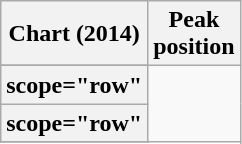<table class="wikitable sortable plainrowheaders">
<tr>
<th scope="col">Chart (2014)</th>
<th scope="col">Peak<br>position</th>
</tr>
<tr>
</tr>
<tr>
<th>scope="row" </th>
</tr>
<tr>
<th>scope="row" </th>
</tr>
<tr>
</tr>
</table>
